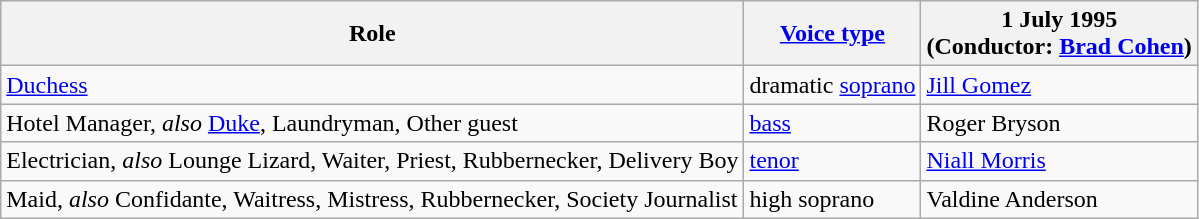<table class="wikitable">
<tr>
<th>Role</th>
<th><a href='#'>Voice type</a></th>
<th>1 July 1995<br>(Conductor: <a href='#'>Brad Cohen</a>)</th>
</tr>
<tr>
<td><a href='#'>Duchess</a></td>
<td>dramatic <a href='#'>soprano</a></td>
<td><a href='#'>Jill Gomez</a></td>
</tr>
<tr>
<td>Hotel Manager, <em>also</em> <a href='#'>Duke</a>, Laundryman, Other guest</td>
<td><a href='#'>bass</a></td>
<td>Roger Bryson</td>
</tr>
<tr>
<td>Electrician, <em>also</em> Lounge Lizard, Waiter, Priest, Rubbernecker, Delivery Boy</td>
<td><a href='#'>tenor</a></td>
<td><a href='#'>Niall Morris</a></td>
</tr>
<tr>
<td>Maid, <em>also</em> Confidante, Waitress, Mistress, Rubbernecker, Society Journalist</td>
<td>high soprano</td>
<td>Valdine Anderson</td>
</tr>
</table>
